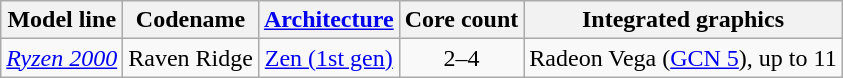<table class="wikitable" style="text-align: center;">
<tr>
<th>Model line</th>
<th>Codename</th>
<th><a href='#'>Architecture</a></th>
<th>Core count</th>
<th>Integrated graphics</th>
</tr>
<tr>
<td style="text-align: left;"><a href='#'><em>Ryzen 2000</em></a></td>
<td>Raven Ridge</td>
<td><a href='#'>Zen (1st gen)</a></td>
<td>2–4</td>
<td>Radeon Vega (<a href='#'>GCN 5</a>), up to 11 </td>
</tr>
</table>
